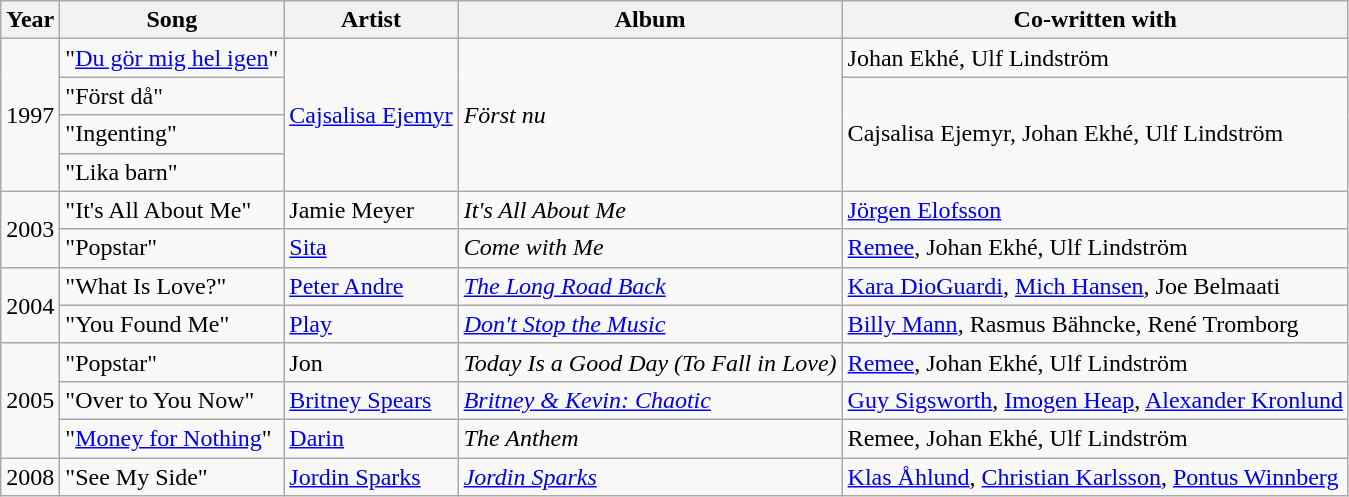<table class="wikitable">
<tr>
<th>Year</th>
<th>Song</th>
<th>Artist</th>
<th>Album</th>
<th>Co-written with</th>
</tr>
<tr>
<td rowspan="4">1997</td>
<td>"<a href='#'>Du gör mig hel igen</a>"</td>
<td rowspan="4"><a href='#'>Cajsalisa Ejemyr</a></td>
<td rowspan="4"><em>Först nu</em></td>
<td>Johan Ekhé, Ulf Lindström</td>
</tr>
<tr>
<td>"Först då"</td>
<td rowspan="3">Cajsalisa Ejemyr, Johan Ekhé, Ulf Lindström</td>
</tr>
<tr>
<td>"Ingenting"</td>
</tr>
<tr>
<td>"Lika barn"</td>
</tr>
<tr>
<td rowspan="2">2003</td>
<td>"It's All About Me"</td>
<td>Jamie Meyer</td>
<td><em>It's All About Me</em></td>
<td><a href='#'>Jörgen Elofsson</a></td>
</tr>
<tr>
<td>"Popstar"</td>
<td><a href='#'>Sita</a></td>
<td><em>Come with Me</em></td>
<td><a href='#'>Remee</a>, Johan Ekhé, Ulf Lindström</td>
</tr>
<tr>
<td rowspan="2">2004</td>
<td>"What Is Love?"</td>
<td><a href='#'>Peter Andre</a></td>
<td><em><a href='#'>The Long Road Back</a></em></td>
<td><a href='#'>Kara DioGuardi</a>, <a href='#'>Mich Hansen</a>, Joe Belmaati</td>
</tr>
<tr>
<td>"You Found Me"</td>
<td><a href='#'>Play</a></td>
<td><em><a href='#'>Don't Stop the Music</a></em></td>
<td><a href='#'>Billy Mann</a>, Rasmus Bähncke, René Tromborg</td>
</tr>
<tr>
<td rowspan="3">2005</td>
<td>"Popstar"</td>
<td>Jon</td>
<td><em> Today Is a Good Day (To Fall in Love)</em></td>
<td><a href='#'>Remee</a>, Johan Ekhé, Ulf Lindström</td>
</tr>
<tr>
<td>"Over to You Now"</td>
<td><a href='#'>Britney Spears</a></td>
<td><em><a href='#'>Britney & Kevin: Chaotic</a></em></td>
<td><a href='#'>Guy Sigsworth</a>, <a href='#'>Imogen Heap</a>, <a href='#'>Alexander Kronlund</a></td>
</tr>
<tr>
<td>"<a href='#'>Money for Nothing</a>"</td>
<td><a href='#'>Darin</a></td>
<td><em>The Anthem</em></td>
<td>Remee, Johan Ekhé, Ulf Lindström</td>
</tr>
<tr>
<td>2008</td>
<td>"See My Side"</td>
<td><a href='#'>Jordin Sparks</a></td>
<td><em><a href='#'>Jordin Sparks</a></em></td>
<td><a href='#'>Klas Åhlund</a>, <a href='#'>Christian Karlsson</a>, <a href='#'>Pontus Winnberg</a></td>
</tr>
</table>
